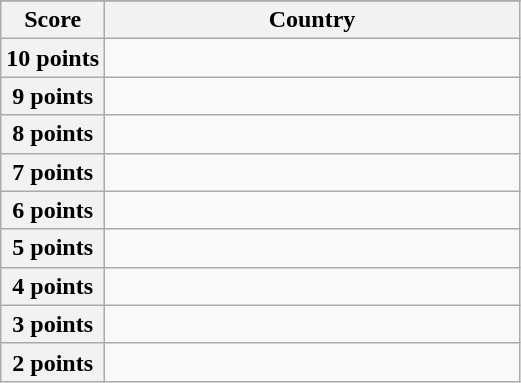<table class="wikitable">
<tr>
</tr>
<tr>
<th scope="col" width="20%">Score</th>
<th scope="col">Country</th>
</tr>
<tr>
<th scope="row">10 points</th>
<td></td>
</tr>
<tr>
<th scope="row">9 points</th>
<td></td>
</tr>
<tr>
<th scope="row">8 points</th>
<td></td>
</tr>
<tr>
<th scope="row">7 points</th>
<td></td>
</tr>
<tr>
<th scope="row">6 points</th>
<td></td>
</tr>
<tr>
<th scope="row">5 points</th>
<td></td>
</tr>
<tr>
<th scope="row">4 points</th>
<td></td>
</tr>
<tr>
<th scope="row">3 points</th>
<td></td>
</tr>
<tr>
<th scope="row">2 points</th>
<td></td>
</tr>
</table>
